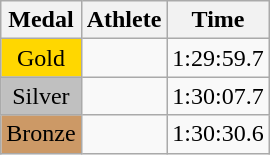<table class="wikitable">
<tr>
<th>Medal</th>
<th>Athlete</th>
<th>Time</th>
</tr>
<tr>
<td style="text-align:center;background-color:gold;">Gold</td>
<td></td>
<td>1:29:59.7</td>
</tr>
<tr>
<td style="text-align:center;background-color:silver;">Silver</td>
<td></td>
<td>1:30:07.7</td>
</tr>
<tr>
<td style="text-align:center;background-color:#CC9966;">Bronze</td>
<td></td>
<td>1:30:30.6</td>
</tr>
</table>
